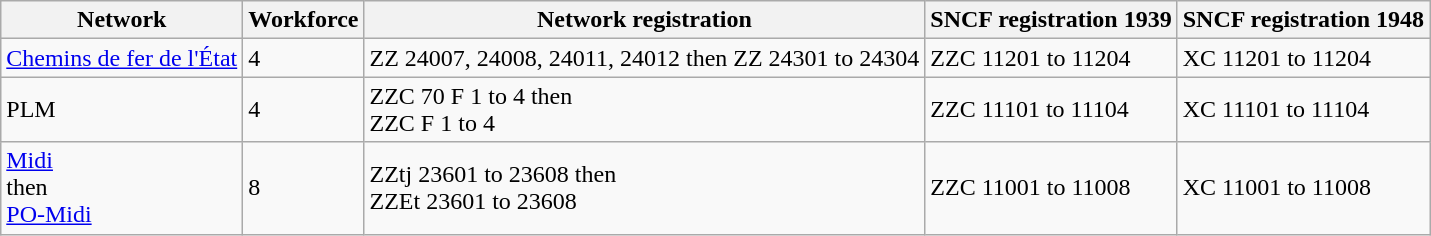<table class="wikitable">
<tr>
<th>Network</th>
<th>Workforce</th>
<th>Network registration</th>
<th>SNCF registration 1939</th>
<th>SNCF registration 1948</th>
</tr>
<tr>
<td><a href='#'>Chemins de fer de l'État</a></td>
<td>4</td>
<td>ZZ 24007, 24008, 24011, 24012 then ZZ 24301 to 24304</td>
<td>ZZC 11201 to 11204</td>
<td>XC 11201 to 11204</td>
</tr>
<tr>
<td>PLM</td>
<td>4</td>
<td>ZZC 70 F 1 to 4 then<br>ZZC F 1 to 4</td>
<td>ZZC 11101 to 11104</td>
<td>XC 11101 to 11104</td>
</tr>
<tr>
<td><a href='#'>Midi</a><br>then<br><a href='#'>PO-Midi</a></td>
<td>8</td>
<td>ZZtj 23601 to 23608 then<br>ZZEt 23601 to 23608</td>
<td>ZZC 11001 to 11008</td>
<td>XC 11001 to 11008</td>
</tr>
</table>
